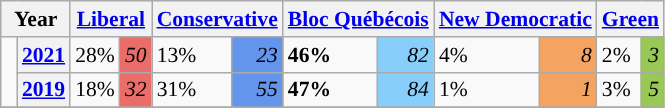<table class="wikitable" style="width:400; font-size:90%; margin-left:1em;">
<tr>
<th colspan="2" scope="col">Year</th>
<th colspan="2" scope="col"><a href='#'>Liberal</a></th>
<th colspan="2" scope="col"><a href='#'>Conservative</a></th>
<th colspan="2" scope="col"><a href='#'>Bloc Québécois</a></th>
<th colspan="2" scope="col"><a href='#'>New Democratic</a></th>
<th colspan="2" scope="col"><a href='#'>Green</a></th>
</tr>
<tr>
<td rowspan="2" style="width: 0.25em; background-color: "></td>
<th><a href='#'>2021</a></th>
<td>28%</td>
<td style="text-align:right; background:#EA6D6A;"><em>50</em></td>
<td>13%</td>
<td style="text-align:right; background:#6495ED;"><em>23</em></td>
<td><strong>46%</strong></td>
<td style="text-align:right; background:#87CEFA;"><em>82</em></td>
<td>4%</td>
<td style="text-align:right; background:#F4A460;"><em>8</em></td>
<td>2%</td>
<td style="text-align:right; background:#99C955;"><em>3</em></td>
</tr>
<tr>
<th><a href='#'>2019</a></th>
<td>18%</td>
<td style="text-align:right; background:#EA6D6A;"><em>32</em></td>
<td>31%</td>
<td style="text-align:right; background:#6495ED;"><em>55</em></td>
<td><strong>47%</strong></td>
<td style="text-align:right; background:#87CEFA;"><em>84</em></td>
<td>1%</td>
<td style="text-align:right; background:#F4A460;"><em>1</em></td>
<td>3%</td>
<td style="text-align:right; background:#99C955;"><em>5</em></td>
</tr>
<tr>
</tr>
</table>
